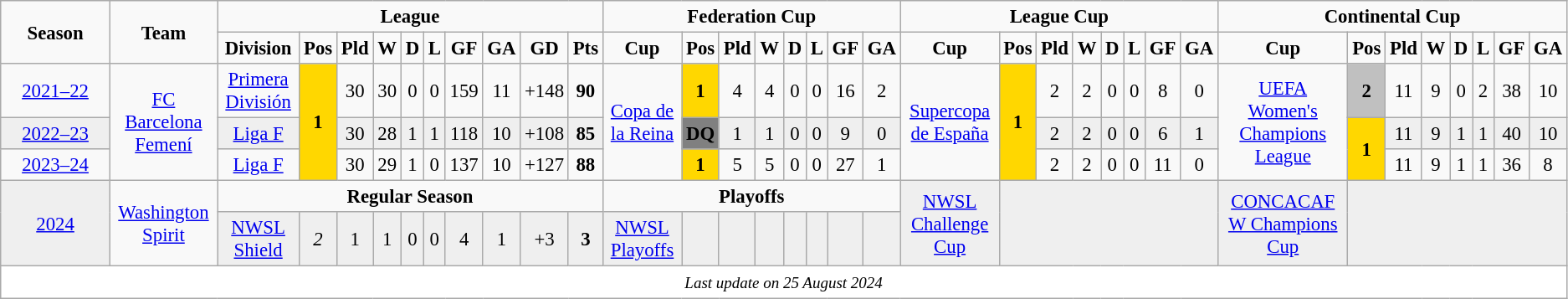<table class="wikitable" style="text-align:center; font-size: 95%;">
<tr>
<td rowspan="2" width="80"><strong>Season</strong></td>
<td rowspan="2"><strong>Team</strong></td>
<td colspan="10" width="170"><strong>League</strong></td>
<td colspan="8"><strong>Federation Cup</strong></td>
<td colspan="8"><strong>League Cup</strong></td>
<td colspan="8"><strong>Continental Cup</strong></td>
</tr>
<tr>
<td><strong>Division</strong></td>
<td><strong>Pos</strong></td>
<td><strong>Pld</strong></td>
<td><strong>W</strong></td>
<td><strong>D</strong></td>
<td><strong>L</strong></td>
<td><strong>GF</strong></td>
<td><strong>GA</strong></td>
<td><strong>GD</strong></td>
<td><strong>Pts</strong></td>
<td><strong>Cup</strong></td>
<td><strong>Pos</strong></td>
<td><strong>Pld</strong></td>
<td><strong>W</strong></td>
<td><strong>D</strong></td>
<td><strong>L</strong></td>
<td><strong>GF</strong></td>
<td><strong>GA</strong></td>
<td><strong>Cup</strong></td>
<td><strong>Pos</strong></td>
<td><strong>Pld</strong></td>
<td><strong>W</strong></td>
<td><strong>D</strong></td>
<td><strong>L</strong></td>
<td><strong>GF</strong></td>
<td><strong>GA</strong></td>
<td><strong>Cup</strong></td>
<td><strong>Pos</strong></td>
<td><strong>Pld</strong></td>
<td><strong>W</strong></td>
<td><strong>D</strong></td>
<td><strong>L</strong></td>
<td><strong>GF</strong></td>
<td><strong>GA</strong></td>
</tr>
<tr>
<td><a href='#'>2021–22</a></td>
<td rowspan="3"><a href='#'>FC Barcelona Femení</a></td>
<td><a href='#'>Primera División</a></td>
<td rowspan="3" bgcolor="gold"><strong>1</strong></td>
<td>30</td>
<td>30</td>
<td>0</td>
<td>0</td>
<td>159</td>
<td>11</td>
<td>+148</td>
<td><strong>90</strong></td>
<td rowspan="3"><a href='#'>Copa de la Reina</a></td>
<td bgcolor="gold"><strong>1</strong></td>
<td>4</td>
<td>4</td>
<td>0</td>
<td>0</td>
<td>16</td>
<td>2</td>
<td rowspan="3"><a href='#'>Supercopa de España</a></td>
<td rowspan="3" bgcolor="gold"><strong>1</strong></td>
<td>2</td>
<td>2</td>
<td>0</td>
<td>0</td>
<td>8</td>
<td>0</td>
<td rowspan="3"><a href='#'>UEFA Women's Champions League</a></td>
<td bgcolor="silver"><strong>2</strong></td>
<td>11</td>
<td>9</td>
<td>0</td>
<td>2</td>
<td>38</td>
<td>10</td>
</tr>
<tr bgcolor="#EFEFEF">
<td><a href='#'>2022–23</a></td>
<td><a href='#'>Liga F</a></td>
<td>30</td>
<td>28</td>
<td>1</td>
<td>1</td>
<td>118</td>
<td>10</td>
<td>+108</td>
<td><strong>85</strong></td>
<td bgcolor="grey"><strong>DQ</strong></td>
<td>1</td>
<td>1</td>
<td>0</td>
<td>0</td>
<td>9</td>
<td>0</td>
<td>2</td>
<td>2</td>
<td>0</td>
<td>0</td>
<td>6</td>
<td>1</td>
<td rowspan="2" bgcolor="gold"><strong>1</strong></td>
<td>11</td>
<td>9</td>
<td>1</td>
<td>1</td>
<td>40</td>
<td>10</td>
</tr>
<tr>
<td><a href='#'>2023–24</a></td>
<td><a href='#'>Liga F</a></td>
<td>30</td>
<td>29</td>
<td>1</td>
<td>0</td>
<td>137</td>
<td>10</td>
<td>+127</td>
<td><strong>88</strong></td>
<td bgcolor="gold"><strong>1</strong></td>
<td>5</td>
<td>5</td>
<td>0</td>
<td>0</td>
<td>27</td>
<td>1</td>
<td>2</td>
<td>2</td>
<td>0</td>
<td>0</td>
<td>11</td>
<td>0</td>
<td>11</td>
<td>9</td>
<td>1</td>
<td>1</td>
<td>36</td>
<td>8</td>
</tr>
<tr>
<td rowspan="2"  bgcolor="#EFEFEF"><a href='#'>2024</a></td>
<td rowspan="2"><a href='#'>Washington Spirit</a></td>
<td colspan="10"><strong>Regular Season</strong></td>
<td colspan="8"><strong>Playoffs</strong></td>
<td rowspan="2" bgcolor="#EFEFEF"><a href='#'>NWSL Challenge Cup</a></td>
<td colspan="7" rowspan="2" bgcolor="#EFEFEF"></td>
<td rowspan="2" bgcolor="#EFEFEF"><a href='#'>CONCACAF W Champions Cup</a></td>
<td colspan="7" rowspan="2" bgcolor="#EFEFEF"></td>
</tr>
<tr bgcolor="#EFEFEF">
<td><a href='#'>NWSL Shield</a></td>
<td><em>2</em></td>
<td>1</td>
<td>1</td>
<td>0</td>
<td>0</td>
<td>4</td>
<td>1</td>
<td>+3</td>
<td><strong>3</strong></td>
<td><a href='#'>NWSL Playoffs</a></td>
<td></td>
<td></td>
<td></td>
<td></td>
<td></td>
<td></td>
<td></td>
</tr>
<tr bgcolor="#FFFFFF">
<td colspan="36"><small><em>Last update on 25 August 2024</em></small></td>
</tr>
</table>
